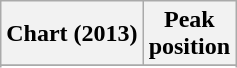<table class="wikitable">
<tr>
<th>Chart (2013)</th>
<th>Peak<br>position</th>
</tr>
<tr>
</tr>
<tr>
</tr>
<tr>
</tr>
</table>
